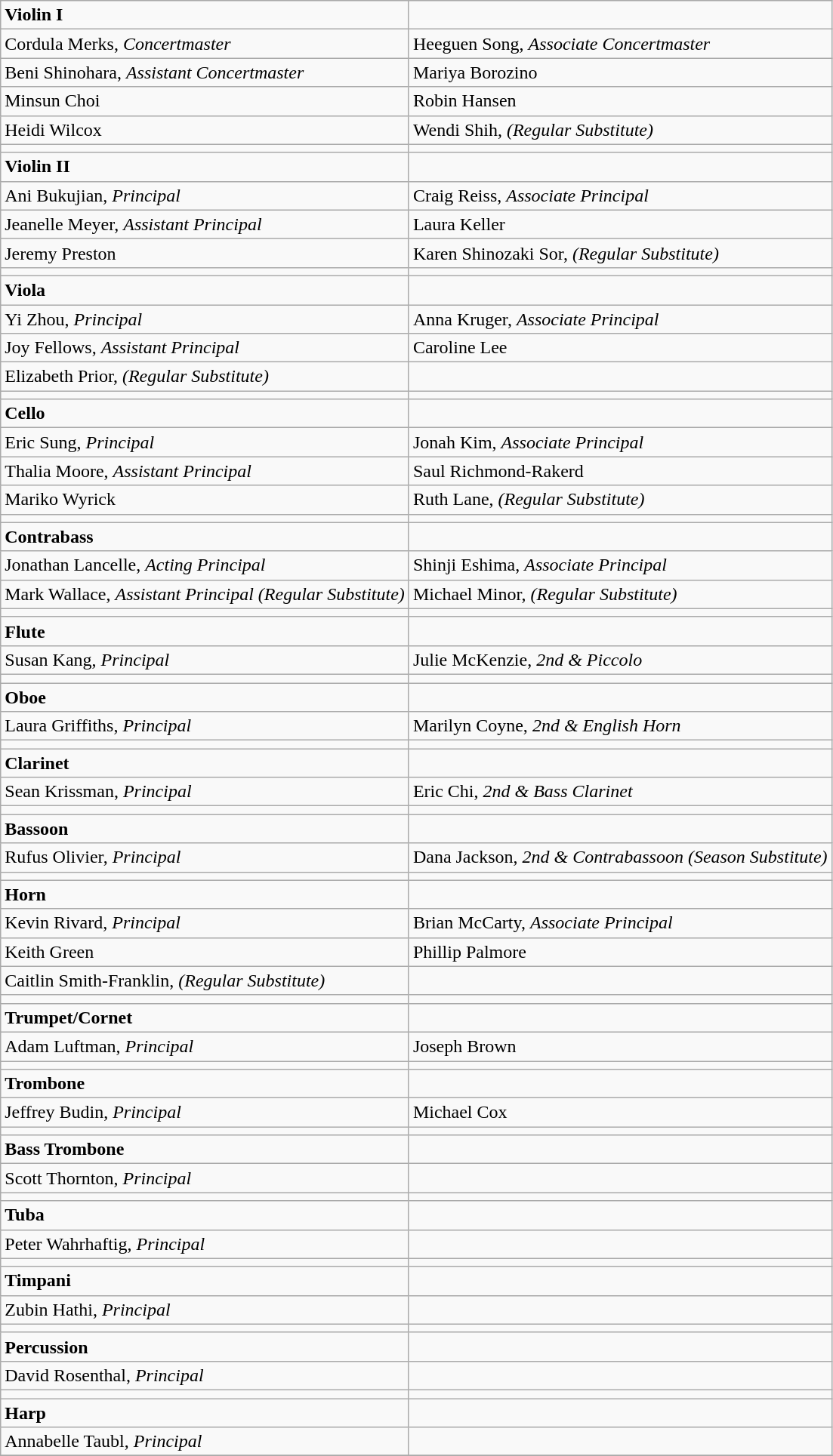<table class="wikitable">
<tr>
<td><strong>Violin I</strong></td>
<td></td>
</tr>
<tr>
<td>Cordula Merks, <em>Concertmaster</em></td>
<td>Heeguen Song, <em>Associate Concertmaster</em></td>
</tr>
<tr>
<td>Beni Shinohara, <em>Assistant Concertmaster</em></td>
<td>Mariya Borozino</td>
</tr>
<tr>
<td>Minsun Choi</td>
<td>Robin Hansen</td>
</tr>
<tr>
<td>Heidi Wilcox</td>
<td>Wendi Shih, <em>(Regular Substitute)</em></td>
</tr>
<tr>
<td></td>
<td></td>
</tr>
<tr>
<td><strong>Violin II</strong></td>
<td></td>
</tr>
<tr>
<td>Ani Bukujian, <em>Principal</em></td>
<td>Craig Reiss, <em>Associate Principal</em></td>
</tr>
<tr>
<td>Jeanelle Meyer, <em>Assistant Principal</em></td>
<td>Laura Keller</td>
</tr>
<tr>
<td>Jeremy Preston</td>
<td>Karen Shinozaki Sor, <em>(Regular Substitute)</em></td>
</tr>
<tr>
<td></td>
<td></td>
</tr>
<tr>
<td><strong>Viola</strong></td>
<td></td>
</tr>
<tr>
<td>Yi Zhou, <em>Principal</em></td>
<td>Anna Kruger, <em>Associate Principal</em></td>
</tr>
<tr>
<td>Joy Fellows, <em>Assistant Principal</em></td>
<td>Caroline Lee</td>
</tr>
<tr>
<td>Elizabeth Prior, <em>(Regular Substitute)</em></td>
</tr>
<tr>
<td></td>
<td></td>
</tr>
<tr>
<td><strong>Cello</strong></td>
<td></td>
</tr>
<tr>
<td>Eric Sung, <em>Principal</em></td>
<td>Jonah Kim, <em>Associate Principal</em></td>
</tr>
<tr>
<td>Thalia Moore, <em>Assistant Principal</em></td>
<td>Saul Richmond-Rakerd</td>
</tr>
<tr>
<td>Mariko Wyrick</td>
<td>Ruth Lane, <em>(Regular Substitute)</em></td>
</tr>
<tr>
<td></td>
<td></td>
</tr>
<tr>
<td><strong>Contrabass</strong></td>
<td></td>
</tr>
<tr>
<td>Jonathan Lancelle, <em>Acting Principal</em></td>
<td>Shinji Eshima, <em>Associate Principal</em></td>
</tr>
<tr>
<td>Mark Wallace, <em>Assistant Principal (Regular Substitute)</em></td>
<td>Michael Minor, <em>(Regular Substitute)</em></td>
</tr>
<tr>
<td></td>
<td></td>
</tr>
<tr>
<td><strong>Flute</strong></td>
<td></td>
</tr>
<tr>
<td>Susan Kang, <em>Principal</em></td>
<td>Julie McKenzie, <em>2nd & Piccolo</em></td>
</tr>
<tr>
<td></td>
<td></td>
</tr>
<tr>
<td><strong>Oboe</strong></td>
<td></td>
</tr>
<tr>
<td>Laura Griffiths, <em>Principal</em></td>
<td>Marilyn Coyne, <em>2nd & English Horn</em></td>
</tr>
<tr>
<td></td>
<td></td>
</tr>
<tr>
<td><strong>Clarinet</strong></td>
<td></td>
</tr>
<tr>
<td>Sean Krissman, <em>Principal</em></td>
<td>Eric Chi, <em>2nd & Bass Clarinet</em></td>
</tr>
<tr>
<td></td>
<td></td>
</tr>
<tr>
<td><strong>Bassoon</strong></td>
<td></td>
</tr>
<tr>
<td>Rufus Olivier, <em>Principal</em></td>
<td>Dana Jackson, <em>2nd & Contrabassoon (Season Substitute)</em></td>
</tr>
<tr>
<td></td>
<td></td>
</tr>
<tr>
<td><strong>Horn</strong></td>
<td></td>
</tr>
<tr>
<td>Kevin Rivard, <em>Principal</em></td>
<td>Brian McCarty, <em>Associate Principal</em></td>
</tr>
<tr>
<td>Keith Green</td>
<td>Phillip Palmore</td>
</tr>
<tr>
<td>Caitlin Smith-Franklin, <em>(Regular Substitute)</em></td>
<td></td>
</tr>
<tr>
<td></td>
<td></td>
</tr>
<tr>
<td><strong>Trumpet/Cornet</strong></td>
<td></td>
</tr>
<tr>
<td>Adam Luftman, <em>Principal</em></td>
<td>Joseph Brown</td>
</tr>
<tr>
<td></td>
<td></td>
</tr>
<tr>
<td><strong>Trombone</strong></td>
<td></td>
</tr>
<tr>
<td>Jeffrey Budin, <em>Principal</em></td>
<td>Michael Cox</td>
</tr>
<tr>
<td></td>
<td></td>
</tr>
<tr>
<td><strong>Bass Trombone</strong></td>
<td></td>
</tr>
<tr>
<td>Scott Thornton, <em>Principal</em></td>
<td></td>
</tr>
<tr>
<td></td>
<td></td>
</tr>
<tr>
<td><strong>Tuba</strong></td>
<td></td>
</tr>
<tr>
<td>Peter Wahrhaftig, <em>Principal</em></td>
<td></td>
</tr>
<tr>
<td></td>
<td></td>
</tr>
<tr>
<td><strong>Timpani</strong></td>
<td></td>
</tr>
<tr>
<td>Zubin Hathi, <em>Principal</em></td>
<td></td>
</tr>
<tr>
<td></td>
<td></td>
</tr>
<tr>
<td><strong>Percussion</strong></td>
<td></td>
</tr>
<tr>
<td>David Rosenthal, <em>Principal</em></td>
<td></td>
</tr>
<tr>
<td></td>
<td></td>
</tr>
<tr>
<td><strong>Harp</strong></td>
<td></td>
</tr>
<tr>
<td>Annabelle Taubl, <em>Principal</em></td>
<td></td>
</tr>
<tr>
</tr>
</table>
